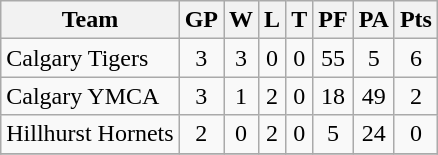<table class="wikitable">
<tr>
<th>Team</th>
<th>GP</th>
<th>W</th>
<th>L</th>
<th>T</th>
<th>PF</th>
<th>PA</th>
<th>Pts</th>
</tr>
<tr align="center">
<td align="left">Calgary Tigers</td>
<td>3</td>
<td>3</td>
<td>0</td>
<td>0</td>
<td>55</td>
<td>5</td>
<td>6</td>
</tr>
<tr align="center">
<td align="left">Calgary YMCA</td>
<td>3</td>
<td>1</td>
<td>2</td>
<td>0</td>
<td>18</td>
<td>49</td>
<td>2</td>
</tr>
<tr align="center">
<td align="left">Hillhurst Hornets</td>
<td>2</td>
<td>0</td>
<td>2</td>
<td>0</td>
<td>5</td>
<td>24</td>
<td>0</td>
</tr>
<tr align="center">
</tr>
</table>
